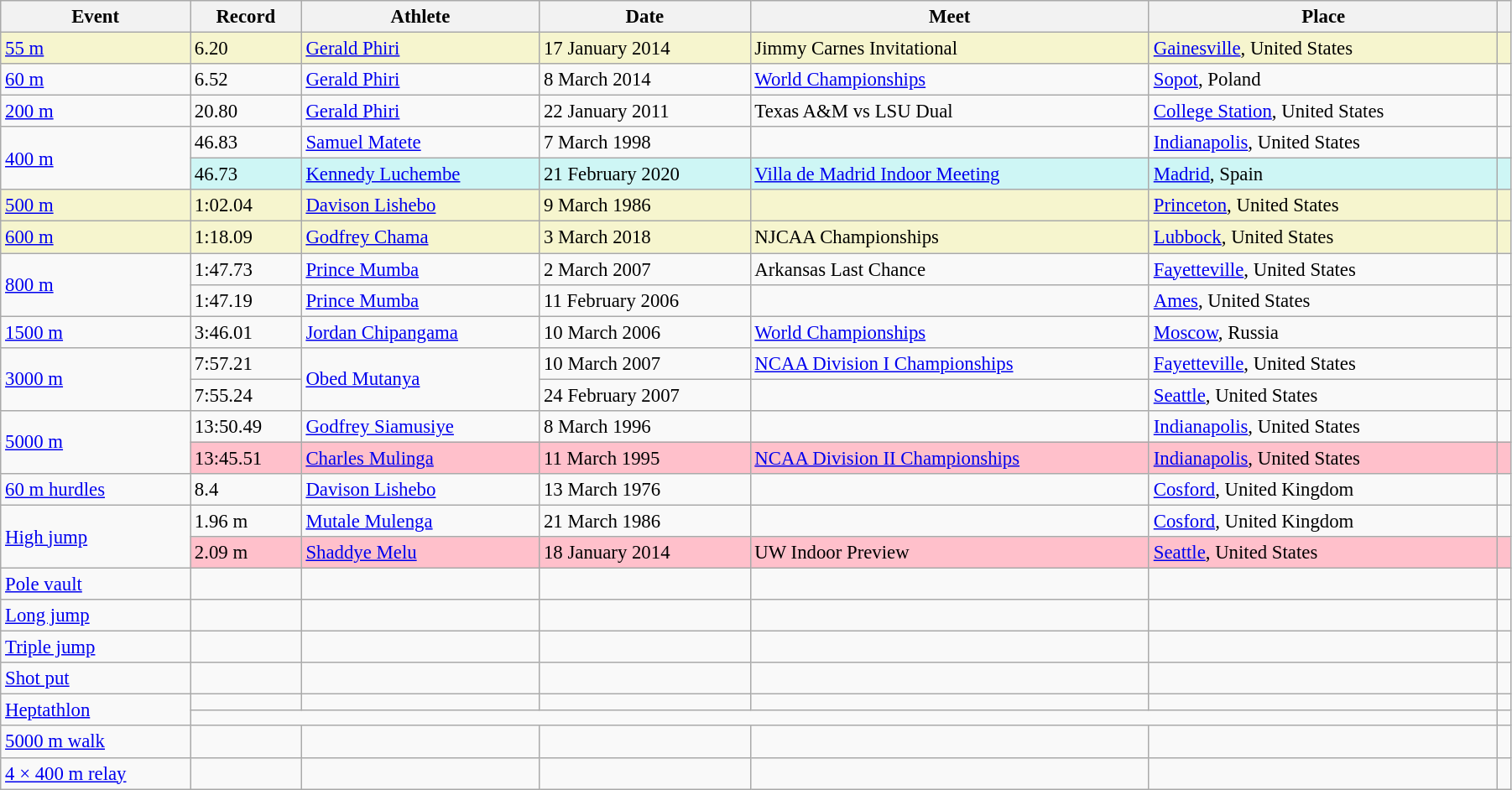<table class="wikitable" style="font-size:95%; width: 95%;">
<tr>
<th>Event</th>
<th>Record</th>
<th>Athlete</th>
<th>Date</th>
<th>Meet</th>
<th>Place</th>
<th></th>
</tr>
<tr style="background:#f6F5CE;">
<td><a href='#'>55 m</a></td>
<td>6.20</td>
<td><a href='#'>Gerald Phiri</a></td>
<td>17 January 2014</td>
<td>Jimmy Carnes Invitational</td>
<td><a href='#'>Gainesville</a>, United States</td>
<td></td>
</tr>
<tr>
<td><a href='#'>60 m</a></td>
<td>6.52</td>
<td><a href='#'>Gerald Phiri</a></td>
<td>8 March 2014</td>
<td><a href='#'>World Championships</a></td>
<td><a href='#'>Sopot</a>, Poland</td>
<td></td>
</tr>
<tr>
<td><a href='#'>200 m</a></td>
<td>20.80</td>
<td><a href='#'>Gerald Phiri</a></td>
<td>22 January 2011</td>
<td>Texas A&M vs LSU Dual</td>
<td><a href='#'>College Station</a>, United States</td>
<td></td>
</tr>
<tr>
<td rowspan=2><a href='#'>400 m</a></td>
<td>46.83</td>
<td><a href='#'>Samuel Matete</a></td>
<td>7 March 1998</td>
<td></td>
<td><a href='#'>Indianapolis</a>, United States</td>
<td></td>
</tr>
<tr bgcolor=#CEF6F5>
<td>46.73</td>
<td><a href='#'>Kennedy Luchembe</a></td>
<td>21 February 2020</td>
<td><a href='#'>Villa de Madrid Indoor Meeting</a></td>
<td><a href='#'>Madrid</a>, Spain</td>
<td></td>
</tr>
<tr style="background:#f6F5CE;">
<td><a href='#'>500 m</a></td>
<td>1:02.04</td>
<td><a href='#'>Davison Lishebo</a></td>
<td>9 March 1986</td>
<td></td>
<td><a href='#'>Princeton</a>, United States</td>
<td></td>
</tr>
<tr style="background:#f6F5CE;">
<td><a href='#'>600 m</a></td>
<td>1:18.09</td>
<td><a href='#'>Godfrey Chama</a></td>
<td>3 March 2018</td>
<td>NJCAA Championships</td>
<td><a href='#'>Lubbock</a>, United States</td>
<td></td>
</tr>
<tr>
<td rowspan=2><a href='#'>800 m</a></td>
<td>1:47.73</td>
<td><a href='#'>Prince Mumba</a></td>
<td>2 March 2007</td>
<td>Arkansas Last Chance</td>
<td><a href='#'>Fayetteville</a>, United States</td>
<td></td>
</tr>
<tr>
<td>1:47.19 </td>
<td><a href='#'>Prince Mumba</a></td>
<td>11 February 2006</td>
<td></td>
<td><a href='#'>Ames</a>, United States</td>
<td></td>
</tr>
<tr>
<td><a href='#'>1500 m</a></td>
<td>3:46.01</td>
<td><a href='#'>Jordan Chipangama</a></td>
<td>10 March 2006</td>
<td><a href='#'>World Championships</a></td>
<td><a href='#'>Moscow</a>, Russia</td>
<td></td>
</tr>
<tr>
<td rowspan=2><a href='#'>3000 m</a></td>
<td>7:57.21</td>
<td rowspan=2><a href='#'>Obed Mutanya</a></td>
<td>10 March 2007</td>
<td><a href='#'>NCAA Division I Championships</a></td>
<td><a href='#'>Fayetteville</a>, United States</td>
<td></td>
</tr>
<tr>
<td>7:55.24 </td>
<td>24 February 2007</td>
<td></td>
<td><a href='#'>Seattle</a>, United States</td>
<td></td>
</tr>
<tr>
<td rowspan=2><a href='#'>5000 m</a></td>
<td>13:50.49</td>
<td><a href='#'>Godfrey Siamusiye</a></td>
<td>8 March 1996</td>
<td></td>
<td><a href='#'>Indianapolis</a>, United States</td>
<td></td>
</tr>
<tr style="background:pink">
<td>13:45.51</td>
<td><a href='#'>Charles Mulinga</a></td>
<td>11 March 1995</td>
<td><a href='#'>NCAA Division II Championships</a></td>
<td><a href='#'>Indianapolis</a>, United States</td>
<td></td>
</tr>
<tr>
<td><a href='#'>60 m hurdles</a></td>
<td>8.4</td>
<td><a href='#'>Davison Lishebo</a></td>
<td>13 March 1976</td>
<td></td>
<td><a href='#'>Cosford</a>, United Kingdom</td>
<td></td>
</tr>
<tr>
<td rowspan=2><a href='#'>High jump</a></td>
<td>1.96 m</td>
<td><a href='#'>Mutale Mulenga</a></td>
<td>21 March 1986</td>
<td></td>
<td><a href='#'>Cosford</a>, United Kingdom</td>
<td></td>
</tr>
<tr style="background:pink">
<td>2.09 m</td>
<td><a href='#'>Shaddye Melu</a></td>
<td>18 January 2014</td>
<td>UW Indoor Preview</td>
<td><a href='#'>Seattle</a>, United States</td>
<td></td>
</tr>
<tr>
<td><a href='#'>Pole vault</a></td>
<td></td>
<td></td>
<td></td>
<td></td>
<td></td>
<td></td>
</tr>
<tr>
<td><a href='#'>Long jump</a></td>
<td></td>
<td></td>
<td></td>
<td></td>
<td></td>
<td></td>
</tr>
<tr>
<td><a href='#'>Triple jump</a></td>
<td></td>
<td></td>
<td></td>
<td></td>
<td></td>
<td></td>
</tr>
<tr>
<td><a href='#'>Shot put</a></td>
<td></td>
<td></td>
<td></td>
<td></td>
<td></td>
<td></td>
</tr>
<tr>
<td rowspan=2><a href='#'>Heptathlon</a></td>
<td></td>
<td></td>
<td></td>
<td></td>
<td></td>
<td></td>
</tr>
<tr>
<td colspan=5></td>
<td></td>
</tr>
<tr>
<td><a href='#'>5000 m walk</a></td>
<td></td>
<td></td>
<td></td>
<td></td>
<td></td>
<td></td>
</tr>
<tr>
<td><a href='#'>4 × 400 m relay</a></td>
<td></td>
<td></td>
<td></td>
<td></td>
<td></td>
<td></td>
</tr>
</table>
